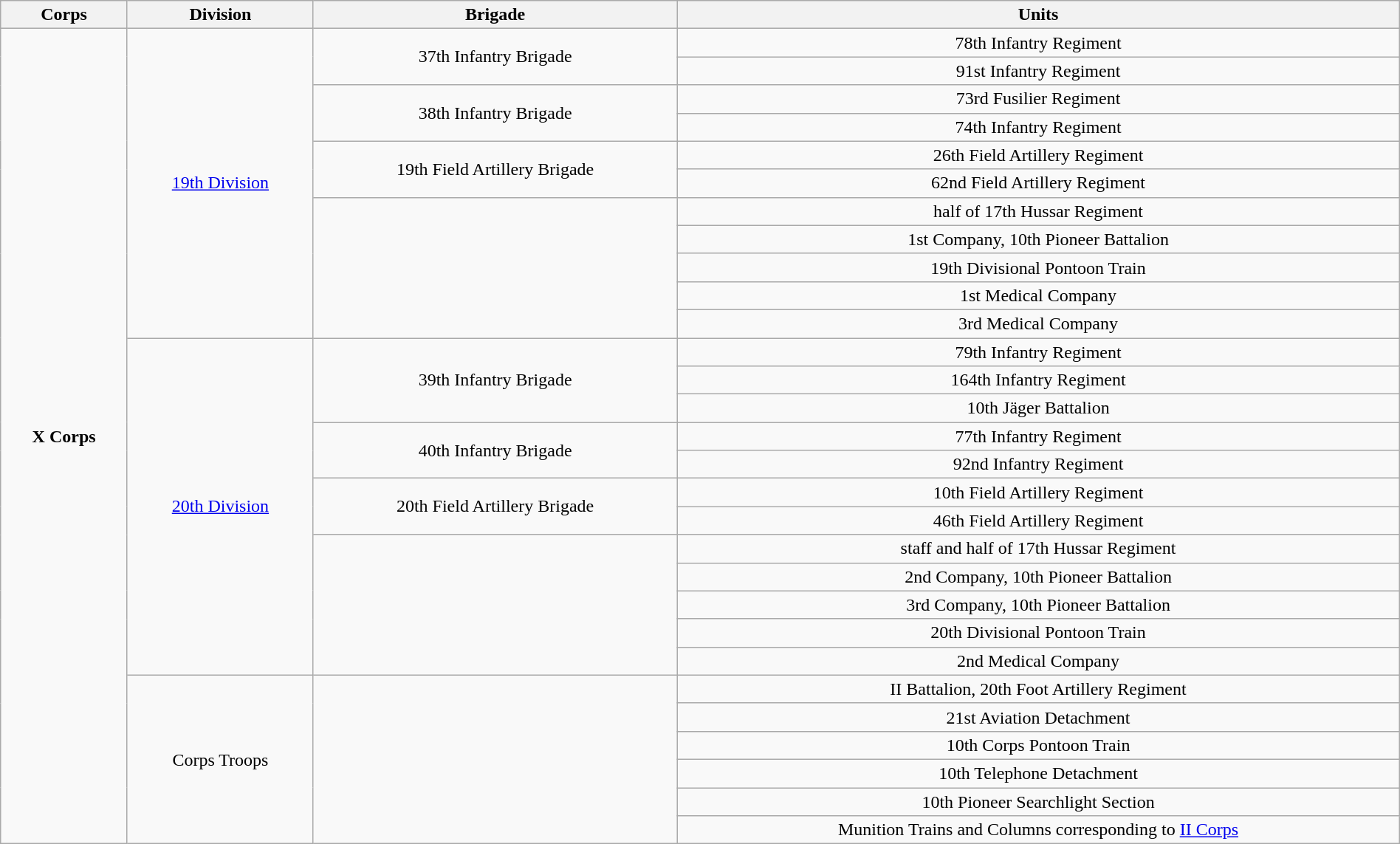<table class="wikitable collapsible collapsed" style="text-align:center; width:100%;">
<tr>
<th>Corps</th>
<th>Division</th>
<th>Brigade</th>
<th>Units</th>
</tr>
<tr>
<td ROWSPAN=29><strong>X Corps</strong></td>
<td ROWSPAN=11><a href='#'>19th Division</a></td>
<td ROWSPAN=2>37th Infantry Brigade</td>
<td>78th Infantry Regiment</td>
</tr>
<tr>
<td>91st Infantry Regiment</td>
</tr>
<tr>
<td ROWSPAN=2>38th Infantry Brigade</td>
<td>73rd Fusilier Regiment</td>
</tr>
<tr>
<td>74th Infantry Regiment</td>
</tr>
<tr>
<td ROWSPAN=2>19th Field Artillery Brigade</td>
<td>26th Field Artillery Regiment</td>
</tr>
<tr>
<td>62nd Field Artillery Regiment</td>
</tr>
<tr>
<td ROWSPAN=5></td>
<td>half of 17th Hussar Regiment</td>
</tr>
<tr>
<td>1st Company, 10th Pioneer Battalion</td>
</tr>
<tr>
<td>19th Divisional Pontoon Train</td>
</tr>
<tr>
<td>1st Medical Company</td>
</tr>
<tr>
<td>3rd Medical Company</td>
</tr>
<tr>
<td ROWSPAN=12><a href='#'>20th Division</a></td>
<td ROWSPAN=3>39th Infantry Brigade</td>
<td>79th Infantry Regiment</td>
</tr>
<tr>
<td>164th Infantry Regiment</td>
</tr>
<tr>
<td>10th Jäger Battalion</td>
</tr>
<tr>
<td ROWSPAN=2>40th Infantry Brigade</td>
<td>77th Infantry Regiment</td>
</tr>
<tr>
<td>92nd Infantry Regiment</td>
</tr>
<tr>
<td ROWSPAN=2>20th Field Artillery Brigade</td>
<td>10th Field Artillery Regiment</td>
</tr>
<tr>
<td>46th Field Artillery Regiment</td>
</tr>
<tr>
<td ROWSPAN=5></td>
<td>staff and half of 17th Hussar Regiment</td>
</tr>
<tr>
<td>2nd Company, 10th Pioneer Battalion</td>
</tr>
<tr>
<td>3rd Company, 10th Pioneer Battalion</td>
</tr>
<tr>
<td>20th Divisional Pontoon Train</td>
</tr>
<tr>
<td>2nd Medical Company</td>
</tr>
<tr>
<td ROWSPAN=6>Corps Troops</td>
<td ROWSPAN=6></td>
<td>II Battalion, 20th Foot Artillery Regiment</td>
</tr>
<tr>
<td>21st Aviation Detachment</td>
</tr>
<tr>
<td>10th Corps Pontoon Train</td>
</tr>
<tr>
<td>10th Telephone Detachment</td>
</tr>
<tr>
<td>10th Pioneer Searchlight Section</td>
</tr>
<tr>
<td>Munition Trains and Columns corresponding to <a href='#'>II Corps</a></td>
</tr>
</table>
